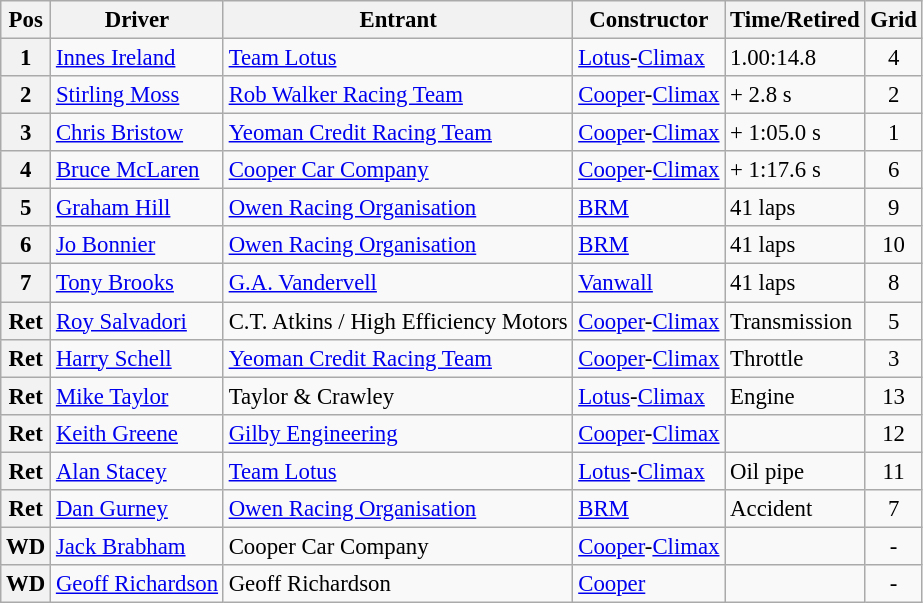<table class="wikitable" style="font-size: 95%;">
<tr>
<th>Pos</th>
<th>Driver</th>
<th>Entrant</th>
<th>Constructor</th>
<th>Time/Retired</th>
<th>Grid</th>
</tr>
<tr>
<th>1</th>
<td> <a href='#'>Innes Ireland</a></td>
<td><a href='#'>Team Lotus</a></td>
<td><a href='#'>Lotus</a>-<a href='#'>Climax</a></td>
<td>1.00:14.8</td>
<td style="text-align:center">4</td>
</tr>
<tr>
<th>2</th>
<td> <a href='#'>Stirling Moss</a></td>
<td><a href='#'>Rob Walker Racing Team</a></td>
<td><a href='#'>Cooper</a>-<a href='#'>Climax</a></td>
<td>+ 2.8 s</td>
<td style="text-align:center">2</td>
</tr>
<tr>
<th>3</th>
<td> <a href='#'>Chris Bristow</a></td>
<td><a href='#'>Yeoman Credit Racing Team</a></td>
<td><a href='#'>Cooper</a>-<a href='#'>Climax</a></td>
<td>+ 1:05.0 s</td>
<td style="text-align:center">1</td>
</tr>
<tr>
<th>4</th>
<td> <a href='#'>Bruce McLaren</a></td>
<td><a href='#'>Cooper Car Company</a></td>
<td><a href='#'>Cooper</a>-<a href='#'>Climax</a></td>
<td>+ 1:17.6 s</td>
<td style="text-align:center">6</td>
</tr>
<tr>
<th>5</th>
<td> <a href='#'>Graham Hill</a></td>
<td><a href='#'>Owen Racing Organisation</a></td>
<td><a href='#'>BRM</a></td>
<td>41 laps</td>
<td style="text-align:center">9</td>
</tr>
<tr>
<th>6</th>
<td> <a href='#'>Jo Bonnier</a></td>
<td><a href='#'>Owen Racing Organisation</a></td>
<td><a href='#'>BRM</a></td>
<td>41 laps</td>
<td style="text-align:center">10</td>
</tr>
<tr>
<th>7</th>
<td> <a href='#'>Tony Brooks</a></td>
<td><a href='#'>G.A. Vandervell</a></td>
<td><a href='#'>Vanwall</a></td>
<td>41 laps</td>
<td style="text-align:center">8</td>
</tr>
<tr>
<th>Ret</th>
<td> <a href='#'>Roy Salvadori</a></td>
<td>C.T. Atkins / High Efficiency Motors</td>
<td><a href='#'>Cooper</a>-<a href='#'>Climax</a></td>
<td>Transmission</td>
<td style="text-align:center">5</td>
</tr>
<tr>
<th>Ret</th>
<td> <a href='#'>Harry Schell</a></td>
<td><a href='#'>Yeoman Credit Racing Team</a></td>
<td><a href='#'>Cooper</a>-<a href='#'>Climax</a></td>
<td>Throttle</td>
<td style="text-align:center">3</td>
</tr>
<tr>
<th>Ret</th>
<td> <a href='#'>Mike Taylor</a></td>
<td>Taylor & Crawley</td>
<td><a href='#'>Lotus</a>-<a href='#'>Climax</a></td>
<td>Engine</td>
<td style="text-align:center">13</td>
</tr>
<tr>
<th>Ret</th>
<td> <a href='#'>Keith Greene</a></td>
<td><a href='#'>Gilby Engineering</a></td>
<td><a href='#'>Cooper</a>-<a href='#'>Climax</a></td>
<td></td>
<td style="text-align:center">12</td>
</tr>
<tr>
<th>Ret</th>
<td> <a href='#'>Alan Stacey</a></td>
<td><a href='#'>Team Lotus</a></td>
<td><a href='#'>Lotus</a>-<a href='#'>Climax</a></td>
<td>Oil pipe</td>
<td style="text-align:center">11</td>
</tr>
<tr>
<th>Ret</th>
<td> <a href='#'>Dan Gurney</a></td>
<td><a href='#'>Owen Racing Organisation</a></td>
<td><a href='#'>BRM</a></td>
<td>Accident</td>
<td style="text-align:center">7</td>
</tr>
<tr>
<th>WD</th>
<td> <a href='#'>Jack Brabham</a></td>
<td>Cooper Car Company</td>
<td><a href='#'>Cooper</a>-<a href='#'>Climax</a></td>
<td></td>
<td style="text-align:center">-</td>
</tr>
<tr>
<th>WD</th>
<td> <a href='#'>Geoff Richardson</a></td>
<td>Geoff Richardson</td>
<td><a href='#'>Cooper</a></td>
<td></td>
<td style="text-align:center">-</td>
</tr>
</table>
